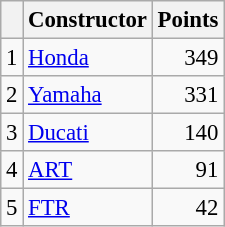<table class="wikitable" style="font-size: 95%;">
<tr>
<th></th>
<th>Constructor</th>
<th>Points</th>
</tr>
<tr>
<td align=center>1</td>
<td> <a href='#'>Honda</a></td>
<td align=right>349</td>
</tr>
<tr>
<td align=center>2</td>
<td> <a href='#'>Yamaha</a></td>
<td align=right>331</td>
</tr>
<tr>
<td align=center>3</td>
<td> <a href='#'>Ducati</a></td>
<td align=right>140</td>
</tr>
<tr>
<td align=center>4</td>
<td> <a href='#'>ART</a></td>
<td align=right>91</td>
</tr>
<tr>
<td align=center>5</td>
<td> <a href='#'>FTR</a></td>
<td align=right>42</td>
</tr>
</table>
